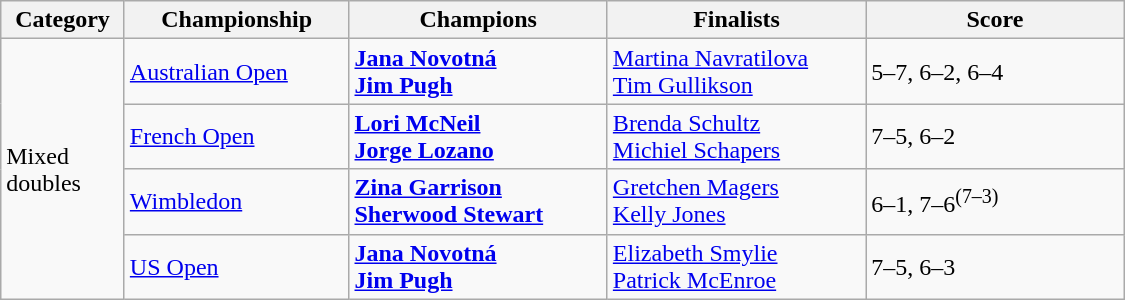<table class="wikitable">
<tr>
<th style="width: 75px;">Category</th>
<th style="width: 20%;">Championship</th>
<th style="width: 23%;">Champions</th>
<th style="width: 23%;">Finalists</th>
<th style="width: 23%;">Score</th>
</tr>
<tr>
<td rowspan="4">Mixed<br>doubles</td>
<td><a href='#'>Australian Open</a></td>
<td> <strong><a href='#'>Jana Novotná</a></strong><br> <strong><a href='#'>Jim Pugh</a></strong></td>
<td> <a href='#'>Martina Navratilova</a><br> <a href='#'>Tim Gullikson</a></td>
<td>5–7, 6–2, 6–4</td>
</tr>
<tr>
<td><a href='#'>French Open</a></td>
<td><strong> <a href='#'>Lori McNeil</a></strong><br> <strong><a href='#'>Jorge Lozano</a></strong></td>
<td> <a href='#'>Brenda Schultz</a><br> <a href='#'>Michiel Schapers</a></td>
<td>7–5, 6–2</td>
</tr>
<tr>
<td><a href='#'>Wimbledon</a></td>
<td> <strong><a href='#'>Zina Garrison</a></strong><br> <strong><a href='#'>Sherwood Stewart</a></strong></td>
<td> <a href='#'>Gretchen Magers</a><br> <a href='#'>Kelly Jones</a></td>
<td>6–1, 7–6<sup>(7–3)</sup></td>
</tr>
<tr>
<td><a href='#'>US Open</a></td>
<td> <strong><a href='#'>Jana Novotná</a></strong><br> <strong><a href='#'>Jim Pugh</a></strong></td>
<td> <a href='#'>Elizabeth Smylie</a><br> <a href='#'>Patrick McEnroe</a></td>
<td>7–5, 6–3</td>
</tr>
</table>
